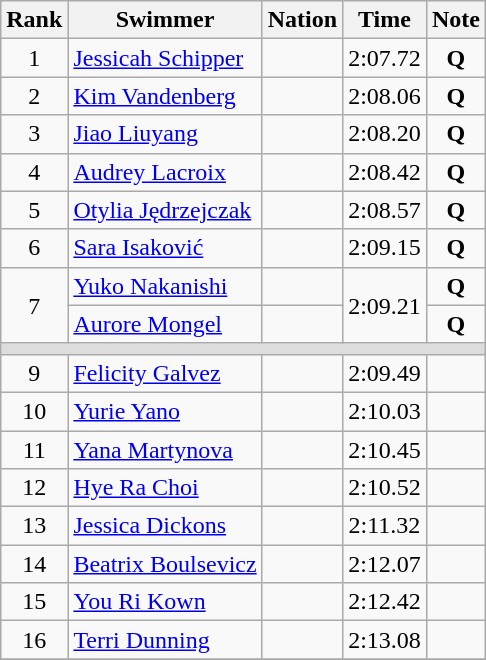<table class="wikitable" style="text-align:center">
<tr>
<th>Rank</th>
<th>Swimmer</th>
<th>Nation</th>
<th>Time</th>
<th>Note</th>
</tr>
<tr>
<td>1</td>
<td align=left><a href='#'>Jessicah Schipper</a></td>
<td align=left></td>
<td>2:07.72</td>
<td><strong>Q</strong></td>
</tr>
<tr>
<td>2</td>
<td align=left><a href='#'>Kim Vandenberg</a></td>
<td align=left></td>
<td>2:08.06</td>
<td><strong>Q</strong></td>
</tr>
<tr>
<td>3</td>
<td align=left><a href='#'>Jiao Liuyang</a></td>
<td align=left></td>
<td>2:08.20</td>
<td><strong>Q</strong></td>
</tr>
<tr>
<td>4</td>
<td align=left><a href='#'>Audrey Lacroix</a></td>
<td align=left></td>
<td>2:08.42</td>
<td><strong>Q</strong></td>
</tr>
<tr>
<td>5</td>
<td align=left><a href='#'>Otylia Jędrzejczak</a></td>
<td align=left></td>
<td>2:08.57</td>
<td><strong>Q</strong></td>
</tr>
<tr>
<td>6</td>
<td align=left><a href='#'>Sara Isaković</a></td>
<td align=left></td>
<td>2:09.15</td>
<td><strong>Q</strong></td>
</tr>
<tr>
<td rowspan=2>7</td>
<td align=left><a href='#'>Yuko Nakanishi</a></td>
<td align=left></td>
<td rowspan=2>2:09.21</td>
<td><strong>Q</strong></td>
</tr>
<tr>
<td align=left><a href='#'>Aurore Mongel</a></td>
<td align=left></td>
<td><strong>Q</strong></td>
</tr>
<tr bgcolor=#DDDDDD>
<td colspan=5></td>
</tr>
<tr>
<td>9</td>
<td align=left><a href='#'>Felicity Galvez</a></td>
<td align=left></td>
<td>2:09.49</td>
<td></td>
</tr>
<tr>
<td>10</td>
<td align=left><a href='#'>Yurie Yano</a></td>
<td align=left></td>
<td>2:10.03</td>
<td></td>
</tr>
<tr>
<td>11</td>
<td align=left><a href='#'>Yana Martynova</a></td>
<td align=left></td>
<td>2:10.45</td>
<td></td>
</tr>
<tr>
<td>12</td>
<td align=left><a href='#'>Hye Ra Choi</a></td>
<td align=left></td>
<td>2:10.52</td>
<td></td>
</tr>
<tr>
<td>13</td>
<td align=left><a href='#'>Jessica Dickons</a></td>
<td align=left></td>
<td>2:11.32</td>
<td></td>
</tr>
<tr>
<td>14</td>
<td align=left><a href='#'>Beatrix Boulsevicz</a></td>
<td align=left></td>
<td>2:12.07</td>
<td></td>
</tr>
<tr>
<td>15</td>
<td align=left><a href='#'>You Ri Kown</a></td>
<td align=left></td>
<td>2:12.42</td>
<td></td>
</tr>
<tr>
<td>16</td>
<td align=left><a href='#'>Terri Dunning</a></td>
<td align=left></td>
<td>2:13.08</td>
<td></td>
</tr>
<tr>
</tr>
</table>
